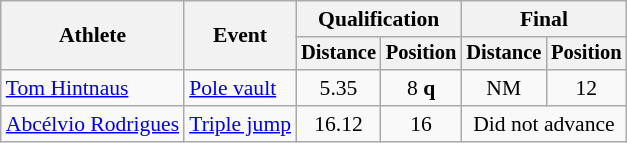<table class=wikitable style="font-size:90%">
<tr>
<th rowspan="2">Athlete</th>
<th rowspan="2">Event</th>
<th colspan="2">Qualification</th>
<th colspan="2">Final</th>
</tr>
<tr style="font-size:95%">
<th>Distance</th>
<th>Position</th>
<th>Distance</th>
<th>Position</th>
</tr>
<tr align=center>
<td align=left rowspan="1"><a href='#'>Tom Hintnaus</a></td>
<td style="text-align:left;"><a href='#'>Pole vault</a></td>
<td>5.35</td>
<td>8 <strong>q</strong></td>
<td>NM</td>
<td>12</td>
</tr>
<tr align=center>
<td align=left rowspan="1"><a href='#'>Abcélvio Rodrigues</a></td>
<td style="text-align:left;"><a href='#'>Triple jump</a></td>
<td>16.12</td>
<td>16</td>
<td colspan=2>Did not advance</td>
</tr>
</table>
